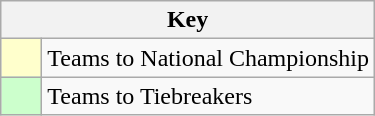<table class="wikitable" style="text-align: center;">
<tr>
<th colspan=2>Key</th>
</tr>
<tr>
<td style="background:#ffffcc; width:20px;"></td>
<td align=left>Teams to National Championship</td>
</tr>
<tr>
<td style="background:#ccffcc; width:20px;"></td>
<td align=left>Teams to Tiebreakers</td>
</tr>
</table>
